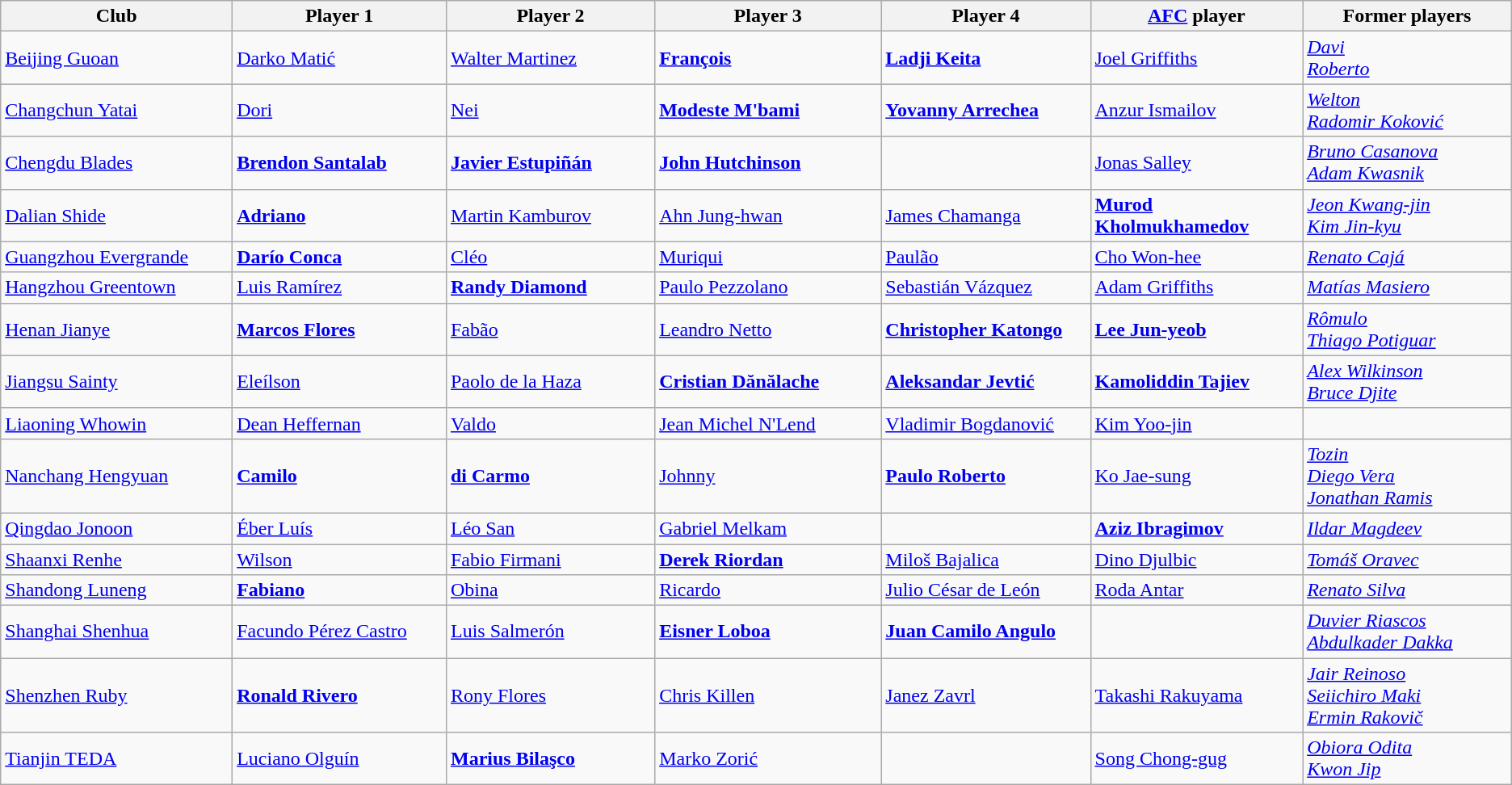<table class="wikitable" border="1">
<tr>
<th width="190">Club</th>
<th width="175">Player 1</th>
<th width="170">Player 2</th>
<th width="185">Player 3</th>
<th width="170">Player 4</th>
<th width="170"><a href='#'>AFC</a> player</th>
<th width="170">Former players</th>
</tr>
<tr>
<td><a href='#'>Beijing Guoan</a></td>
<td> <a href='#'>Darko Matić</a></td>
<td> <a href='#'>Walter Martinez</a></td>
<td> <strong><a href='#'>François</a></strong></td>
<td> <strong><a href='#'>Ladji Keita</a></strong></td>
<td> <a href='#'>Joel Griffiths</a></td>
<td> <em><a href='#'>Davi</a></em><br> <em><a href='#'>Roberto</a></em></td>
</tr>
<tr>
<td><a href='#'>Changchun Yatai</a></td>
<td> <a href='#'>Dori</a></td>
<td> <a href='#'>Nei</a></td>
<td> <strong><a href='#'>Modeste M'bami</a></strong></td>
<td> <strong><a href='#'>Yovanny Arrechea</a></strong></td>
<td> <a href='#'>Anzur Ismailov</a></td>
<td> <em><a href='#'>Welton</a></em><br> <em><a href='#'>Radomir Koković</a></em></td>
</tr>
<tr>
<td><a href='#'>Chengdu Blades</a></td>
<td> <strong><a href='#'>Brendon Santalab</a></strong></td>
<td> <strong><a href='#'>Javier Estupiñán</a></strong></td>
<td> <strong><a href='#'>John Hutchinson</a></strong></td>
<td></td>
<td> <a href='#'>Jonas Salley</a></td>
<td> <em><a href='#'>Bruno Casanova</a></em><br> <em><a href='#'>Adam Kwasnik</a></em></td>
</tr>
<tr>
<td><a href='#'>Dalian Shide</a></td>
<td> <strong><a href='#'>Adriano</a></strong></td>
<td> <a href='#'>Martin Kamburov</a></td>
<td> <a href='#'>Ahn Jung-hwan</a></td>
<td> <a href='#'>James Chamanga</a></td>
<td> <strong><a href='#'>Murod Kholmukhamedov</a></strong></td>
<td> <em><a href='#'>Jeon Kwang-jin</a></em><br> <em><a href='#'>Kim Jin-kyu</a></em></td>
</tr>
<tr>
<td><a href='#'>Guangzhou Evergrande</a></td>
<td> <strong><a href='#'>Darío Conca</a></strong></td>
<td> <a href='#'>Cléo</a></td>
<td> <a href='#'>Muriqui</a></td>
<td> <a href='#'>Paulão</a></td>
<td> <a href='#'>Cho Won-hee</a></td>
<td> <em><a href='#'>Renato Cajá</a></em></td>
</tr>
<tr>
<td><a href='#'>Hangzhou Greentown</a></td>
<td> <a href='#'>Luis Ramírez</a></td>
<td> <strong><a href='#'>Randy Diamond</a></strong></td>
<td> <a href='#'>Paulo Pezzolano</a></td>
<td> <a href='#'>Sebastián Vázquez</a></td>
<td> <a href='#'>Adam Griffiths</a></td>
<td> <em><a href='#'>Matías Masiero</a></em></td>
</tr>
<tr>
<td><a href='#'>Henan Jianye</a></td>
<td> <strong><a href='#'>Marcos Flores</a></strong></td>
<td> <a href='#'>Fabão</a></td>
<td> <a href='#'>Leandro Netto</a></td>
<td> <strong><a href='#'>Christopher Katongo</a></strong></td>
<td> <strong><a href='#'>Lee Jun-yeob</a></strong></td>
<td> <em><a href='#'>Rômulo</a></em><br> <em><a href='#'>Thiago Potiguar</a></em></td>
</tr>
<tr>
<td><a href='#'>Jiangsu Sainty</a></td>
<td> <a href='#'>Eleílson</a></td>
<td> <a href='#'>Paolo de la Haza</a></td>
<td> <strong><a href='#'>Cristian Dănălache</a></strong></td>
<td> <strong><a href='#'>Aleksandar Jevtić</a></strong></td>
<td> <strong><a href='#'>Kamoliddin Tajiev</a></strong></td>
<td> <em><a href='#'>Alex Wilkinson</a></em><br> <em><a href='#'>Bruce Djite</a></em></td>
</tr>
<tr>
<td><a href='#'>Liaoning Whowin</a></td>
<td> <a href='#'>Dean Heffernan</a></td>
<td> <a href='#'>Valdo</a></td>
<td> <a href='#'>Jean Michel N'Lend</a></td>
<td> <a href='#'>Vladimir Bogdanović</a></td>
<td> <a href='#'>Kim Yoo-jin</a></td>
<td></td>
</tr>
<tr>
<td><a href='#'>Nanchang Hengyuan</a></td>
<td> <strong><a href='#'>Camilo</a></strong></td>
<td> <strong><a href='#'>di Carmo</a></strong></td>
<td> <a href='#'>Johnny</a></td>
<td> <strong><a href='#'>Paulo Roberto</a></strong></td>
<td> <a href='#'>Ko Jae-sung</a></td>
<td> <em><a href='#'>Tozin</a></em><br> <em><a href='#'>Diego Vera</a></em><br> <em><a href='#'>Jonathan Ramis</a></em></td>
</tr>
<tr>
<td><a href='#'>Qingdao Jonoon</a></td>
<td> <a href='#'>Éber Luís</a></td>
<td> <a href='#'>Léo San</a></td>
<td> <a href='#'>Gabriel Melkam</a></td>
<td></td>
<td> <strong><a href='#'>Aziz Ibragimov</a></strong></td>
<td> <em><a href='#'>Ildar Magdeev</a></em></td>
</tr>
<tr>
<td><a href='#'>Shaanxi Renhe</a></td>
<td> <a href='#'>Wilson</a></td>
<td> <a href='#'>Fabio Firmani</a></td>
<td> <strong><a href='#'>Derek Riordan</a></strong></td>
<td> <a href='#'>Miloš Bajalica</a></td>
<td> <a href='#'>Dino Djulbic</a></td>
<td> <em><a href='#'>Tomáš Oravec</a></em></td>
</tr>
<tr>
<td><a href='#'>Shandong Luneng</a></td>
<td> <strong><a href='#'>Fabiano</a></strong></td>
<td> <a href='#'>Obina</a></td>
<td> <a href='#'>Ricardo</a></td>
<td> <a href='#'>Julio César de León</a></td>
<td> <a href='#'>Roda Antar</a></td>
<td> <em><a href='#'>Renato Silva</a></em></td>
</tr>
<tr>
<td><a href='#'>Shanghai Shenhua</a></td>
<td> <a href='#'>Facundo Pérez Castro</a></td>
<td> <a href='#'>Luis Salmerón</a></td>
<td> <strong><a href='#'>Eisner Loboa</a></strong></td>
<td> <strong><a href='#'>Juan Camilo Angulo</a></strong></td>
<td></td>
<td> <em><a href='#'>Duvier Riascos</a></em><br> <em><a href='#'>Abdulkader Dakka</a></em></td>
</tr>
<tr>
<td><a href='#'>Shenzhen Ruby</a></td>
<td> <strong><a href='#'>Ronald Rivero</a></strong></td>
<td> <a href='#'>Rony Flores</a></td>
<td> <a href='#'>Chris Killen</a></td>
<td> <a href='#'>Janez Zavrl</a></td>
<td> <a href='#'>Takashi Rakuyama</a></td>
<td> <em><a href='#'>Jair Reinoso</a></em><br> <em><a href='#'>Seiichiro Maki</a></em><br> <em><a href='#'>Ermin Rakovič</a></em></td>
</tr>
<tr>
<td><a href='#'>Tianjin TEDA</a></td>
<td> <a href='#'>Luciano Olguín</a></td>
<td> <strong><a href='#'>Marius Bilaşco</a></strong></td>
<td> <a href='#'>Marko Zorić</a></td>
<td></td>
<td> <a href='#'>Song Chong-gug</a></td>
<td> <em><a href='#'>Obiora Odita</a></em><br> <em><a href='#'>Kwon Jip</a></em></td>
</tr>
</table>
